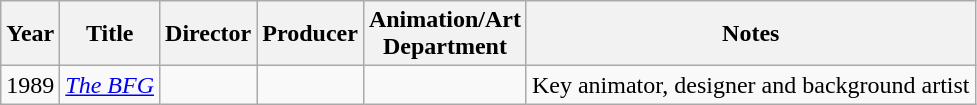<table class="wikitable">
<tr>
<th>Year</th>
<th>Title</th>
<th>Director</th>
<th>Producer</th>
<th>Animation/Art<br>Department</th>
<th>Notes</th>
</tr>
<tr>
<td>1989</td>
<td><em><a href='#'>The BFG</a></em></td>
<td></td>
<td></td>
<td></td>
<td>Key animator, designer and background artist</td>
</tr>
</table>
